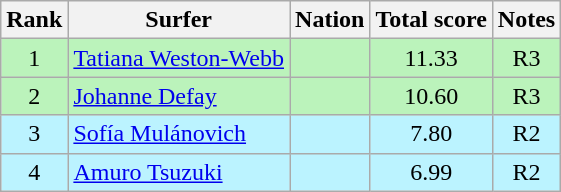<table class="wikitable sortable" style="text-align:center">
<tr>
<th>Rank</th>
<th>Surfer</th>
<th>Nation</th>
<th>Total score</th>
<th>Notes</th>
</tr>
<tr bgcolor=bbf3bb>
<td>1</td>
<td align=left><a href='#'>Tatiana Weston-Webb</a></td>
<td align=left></td>
<td>11.33</td>
<td>R3</td>
</tr>
<tr bgcolor=bbf3bb>
<td>2</td>
<td align=left><a href='#'>Johanne Defay</a></td>
<td align=left></td>
<td>10.60</td>
<td>R3</td>
</tr>
<tr bgcolor=bbf3ff>
<td>3</td>
<td align=left><a href='#'>Sofía Mulánovich</a></td>
<td align=left></td>
<td>7.80</td>
<td>R2</td>
</tr>
<tr bgcolor=bbf3ff>
<td>4</td>
<td align=left><a href='#'>Amuro Tsuzuki</a></td>
<td align=left></td>
<td>6.99</td>
<td>R2</td>
</tr>
</table>
